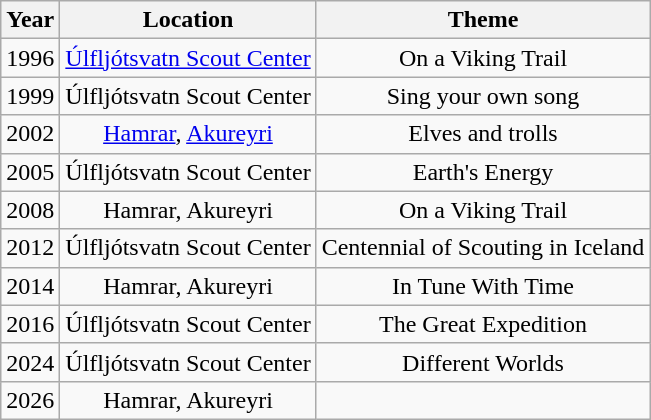<table class="wikitable" style="text-align:center">
<tr>
<th>Year</th>
<th>Location</th>
<th>Theme</th>
</tr>
<tr>
<td>1996</td>
<td><a href='#'>Úlfljótsvatn Scout Center</a></td>
<td>On a Viking Trail</td>
</tr>
<tr>
<td>1999</td>
<td>Úlfljótsvatn Scout Center</td>
<td>Sing your own song</td>
</tr>
<tr>
<td>2002</td>
<td><a href='#'>Hamrar</a>, <a href='#'>Akureyri</a></td>
<td>Elves and trolls</td>
</tr>
<tr>
<td>2005</td>
<td>Úlfljótsvatn Scout Center</td>
<td>Earth's Energy</td>
</tr>
<tr>
<td>2008</td>
<td>Hamrar, Akureyri</td>
<td>On a Viking Trail</td>
</tr>
<tr>
<td>2012</td>
<td>Úlfljótsvatn Scout Center</td>
<td>Centennial of Scouting in Iceland</td>
</tr>
<tr>
<td>2014</td>
<td>Hamrar, Akureyri</td>
<td>In Tune With Time</td>
</tr>
<tr>
<td>2016</td>
<td>Úlfljótsvatn Scout Center</td>
<td>The Great Expedition</td>
</tr>
<tr>
<td>2024</td>
<td>Úlfljótsvatn Scout Center</td>
<td>Different Worlds</td>
</tr>
<tr>
<td>2026</td>
<td>Hamrar, Akureyri</td>
<td></td>
</tr>
</table>
